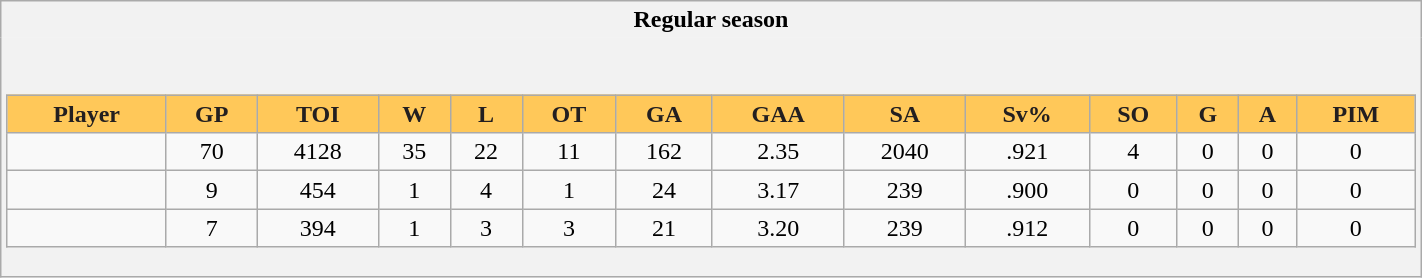<table class="wikitable"  style="width:75%;">
<tr>
<th style="border: 0;">Regular season</th>
</tr>
<tr>
<td style="background: #f2f2f2; border: 0; text-align: center;"><br><table class="wikitable sortable" style="width:100%;">
<tr style="text-align:center; background:#ddd;">
<th style="background:#FFC859; color:#231F20">Player</th>
<th style="background:#FFC859; color:#231F20">GP</th>
<th style="background:#FFC859; color:#231F20">TOI</th>
<th style="background:#FFC859; color:#231F20">W</th>
<th style="background:#FFC859; color:#231F20">L</th>
<th style="background:#FFC859; color:#231F20">OT</th>
<th style="background:#FFC859; color:#231F20">GA</th>
<th style="background:#FFC859; color:#231F20">GAA</th>
<th style="background:#FFC859; color:#231F20">SA</th>
<th style="background:#FFC859; color:#231F20">Sv%</th>
<th style="background:#FFC859; color:#231F20">SO</th>
<th style="background:#FFC859; color:#231F20">G</th>
<th style="background:#FFC859; color:#231F20">A</th>
<th style="background:#FFC859; color:#231F20">PIM</th>
</tr>
<tr align=center>
<td></td>
<td>70</td>
<td>4128</td>
<td>35</td>
<td>22</td>
<td>11</td>
<td>162</td>
<td>2.35</td>
<td>2040</td>
<td>.921</td>
<td>4</td>
<td>0</td>
<td>0</td>
<td>0</td>
</tr>
<tr align=center>
<td></td>
<td>9</td>
<td>454</td>
<td>1</td>
<td>4</td>
<td>1</td>
<td>24</td>
<td>3.17</td>
<td>239</td>
<td>.900</td>
<td>0</td>
<td>0</td>
<td>0</td>
<td>0</td>
</tr>
<tr align=center>
<td></td>
<td>7</td>
<td>394</td>
<td>1</td>
<td>3</td>
<td>3</td>
<td>21</td>
<td>3.20</td>
<td>239</td>
<td>.912</td>
<td>0</td>
<td>0</td>
<td>0</td>
<td>0</td>
</tr>
</table>
</td>
</tr>
</table>
